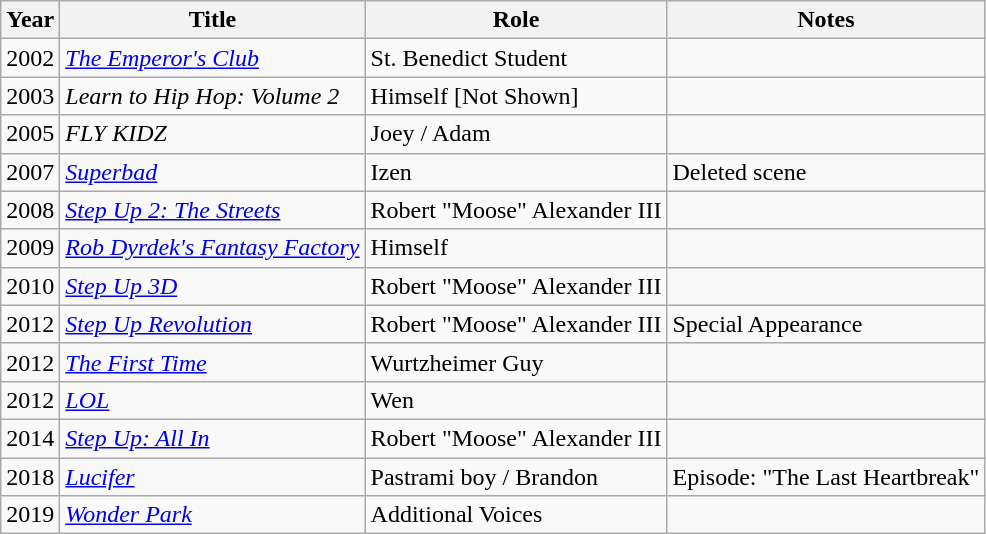<table class="wikitable sortable">
<tr>
<th>Year</th>
<th>Title</th>
<th>Role</th>
<th class="unsortable">Notes</th>
</tr>
<tr>
<td>2002</td>
<td><em><a href='#'>The Emperor's Club</a></em></td>
<td>St. Benedict Student</td>
<td></td>
</tr>
<tr>
<td>2003</td>
<td><em>Learn to Hip Hop: Volume 2</em></td>
<td>Himself [Not Shown]</td>
<td></td>
</tr>
<tr>
<td>2005</td>
<td><em>FLY KIDZ</em></td>
<td>Joey / Adam</td>
<td></td>
</tr>
<tr>
<td>2007</td>
<td><em><a href='#'>Superbad</a></em></td>
<td>Izen</td>
<td>Deleted scene</td>
</tr>
<tr>
<td>2008</td>
<td><em><a href='#'>Step Up 2: The Streets</a></em></td>
<td>Robert "Moose" Alexander III</td>
<td></td>
</tr>
<tr>
<td>2009</td>
<td><em><a href='#'>Rob Dyrdek's Fantasy Factory</a></em></td>
<td>Himself</td>
<td></td>
</tr>
<tr>
<td>2010</td>
<td><em><a href='#'>Step Up 3D</a></em></td>
<td>Robert "Moose" Alexander III</td>
<td></td>
</tr>
<tr>
<td>2012</td>
<td><em><a href='#'>Step Up Revolution</a></em></td>
<td>Robert "Moose" Alexander III</td>
<td>Special Appearance</td>
</tr>
<tr>
<td>2012</td>
<td><em><a href='#'>The First Time</a></em></td>
<td>Wurtzheimer Guy</td>
<td></td>
</tr>
<tr>
<td>2012</td>
<td><em><a href='#'>LOL</a></em></td>
<td>Wen</td>
<td></td>
</tr>
<tr>
<td>2014</td>
<td><em><a href='#'>Step Up: All In</a></em></td>
<td>Robert "Moose" Alexander III</td>
<td></td>
</tr>
<tr>
<td>2018</td>
<td><em><a href='#'>Lucifer</a></em></td>
<td>Pastrami boy / Brandon</td>
<td>Episode: "The Last Heartbreak"</td>
</tr>
<tr>
<td>2019</td>
<td><em><a href='#'>Wonder Park</a></em></td>
<td>Additional Voices</td>
<td></td>
</tr>
</table>
